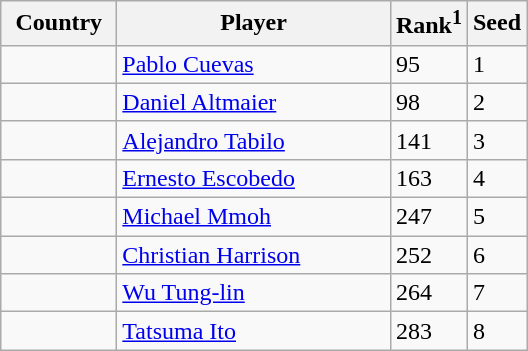<table class="sortable wikitable">
<tr>
<th width="70">Country</th>
<th width="175">Player</th>
<th>Rank<sup>1</sup></th>
<th>Seed</th>
</tr>
<tr>
<td></td>
<td><a href='#'>Pablo Cuevas</a></td>
<td>95</td>
<td>1</td>
</tr>
<tr>
<td></td>
<td><a href='#'>Daniel Altmaier</a></td>
<td>98</td>
<td>2</td>
</tr>
<tr>
<td></td>
<td><a href='#'>Alejandro Tabilo</a></td>
<td>141</td>
<td>3</td>
</tr>
<tr>
<td></td>
<td><a href='#'>Ernesto Escobedo</a></td>
<td>163</td>
<td>4</td>
</tr>
<tr>
<td></td>
<td><a href='#'>Michael Mmoh</a></td>
<td>247</td>
<td>5</td>
</tr>
<tr>
<td></td>
<td><a href='#'>Christian Harrison</a></td>
<td>252</td>
<td>6</td>
</tr>
<tr>
<td></td>
<td><a href='#'>Wu Tung-lin</a></td>
<td>264</td>
<td>7</td>
</tr>
<tr>
<td></td>
<td><a href='#'>Tatsuma Ito</a></td>
<td>283</td>
<td>8</td>
</tr>
</table>
